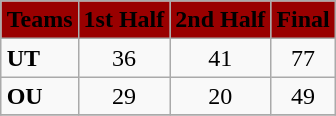<table class="wikitable" align=right>
<tr bgcolor=#990000 align=center>
<td colspan=1><span><strong>Teams</strong></span></td>
<td colspan=1><span><strong>1st Half</strong></span></td>
<td colspan=1><span><strong>2nd Half</strong></span></td>
<td colspan=1><span><strong>Final</strong></span></td>
</tr>
<tr>
<td><strong>UT</strong></td>
<td align=center>36</td>
<td align=center>41</td>
<td align=center>77</td>
</tr>
<tr>
<td><strong>OU</strong></td>
<td align=center>29</td>
<td align=center>20</td>
<td align=center>49</td>
</tr>
<tr>
</tr>
</table>
